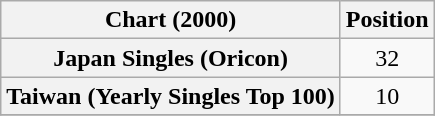<table class="wikitable plainrowheaders" style="text-align:center">
<tr>
<th scope="col">Chart (2000)</th>
<th scope="col">Position</th>
</tr>
<tr>
<th scope="row">Japan Singles (Oricon)</th>
<td>32</td>
</tr>
<tr>
<th scope="row">Taiwan (Yearly Singles Top 100)</th>
<td style="text-align:center;">10</td>
</tr>
<tr>
</tr>
</table>
